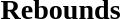<table width=100%>
<tr>
<td width=50% valign=top><br><h3>Rebounds</h3>




</td>
</tr>
</table>
